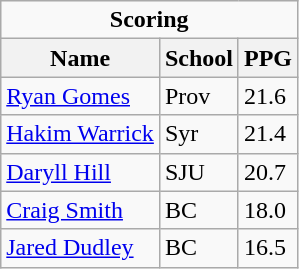<table class="wikitable">
<tr>
<td colspan=3 style="text-align:center;"><strong>Scoring</strong></td>
</tr>
<tr>
<th>Name</th>
<th>School</th>
<th>PPG</th>
</tr>
<tr>
<td><a href='#'>Ryan Gomes</a></td>
<td>Prov</td>
<td>21.6</td>
</tr>
<tr>
<td><a href='#'>Hakim Warrick</a></td>
<td>Syr</td>
<td>21.4</td>
</tr>
<tr>
<td><a href='#'>Daryll Hill</a></td>
<td>SJU</td>
<td>20.7</td>
</tr>
<tr>
<td><a href='#'>Craig Smith</a></td>
<td>BC</td>
<td>18.0</td>
</tr>
<tr>
<td><a href='#'>Jared Dudley</a></td>
<td>BC</td>
<td>16.5</td>
</tr>
</table>
